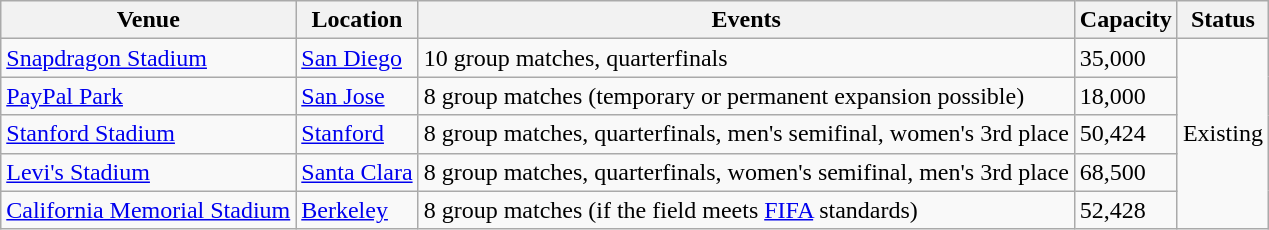<table class="sortable wikitable">
<tr>
<th>Venue</th>
<th>Location</th>
<th>Events</th>
<th>Capacity</th>
<th>Status</th>
</tr>
<tr>
<td><a href='#'>Snapdragon Stadium</a> </td>
<td><a href='#'>San Diego</a></td>
<td>10 group matches, quarterfinals</td>
<td>35,000</td>
<td rowspan="5">Existing</td>
</tr>
<tr>
<td><a href='#'>PayPal Park</a> </td>
<td><a href='#'>San Jose</a></td>
<td>8 group matches (temporary or permanent expansion possible)</td>
<td>18,000</td>
</tr>
<tr>
<td><a href='#'>Stanford Stadium</a></td>
<td><a href='#'>Stanford</a></td>
<td>8 group matches, quarterfinals, men's semifinal, women's 3rd place</td>
<td>50,424</td>
</tr>
<tr>
<td><a href='#'>Levi's Stadium</a> </td>
<td><a href='#'>Santa Clara</a></td>
<td>8 group matches, quarterfinals, women's semifinal, men's 3rd place</td>
<td>68,500</td>
</tr>
<tr>
<td><a href='#'>California Memorial Stadium</a></td>
<td><a href='#'>Berkeley</a></td>
<td>8 group matches (if the field meets <a href='#'>FIFA</a> standards)</td>
<td>52,428</td>
</tr>
</table>
